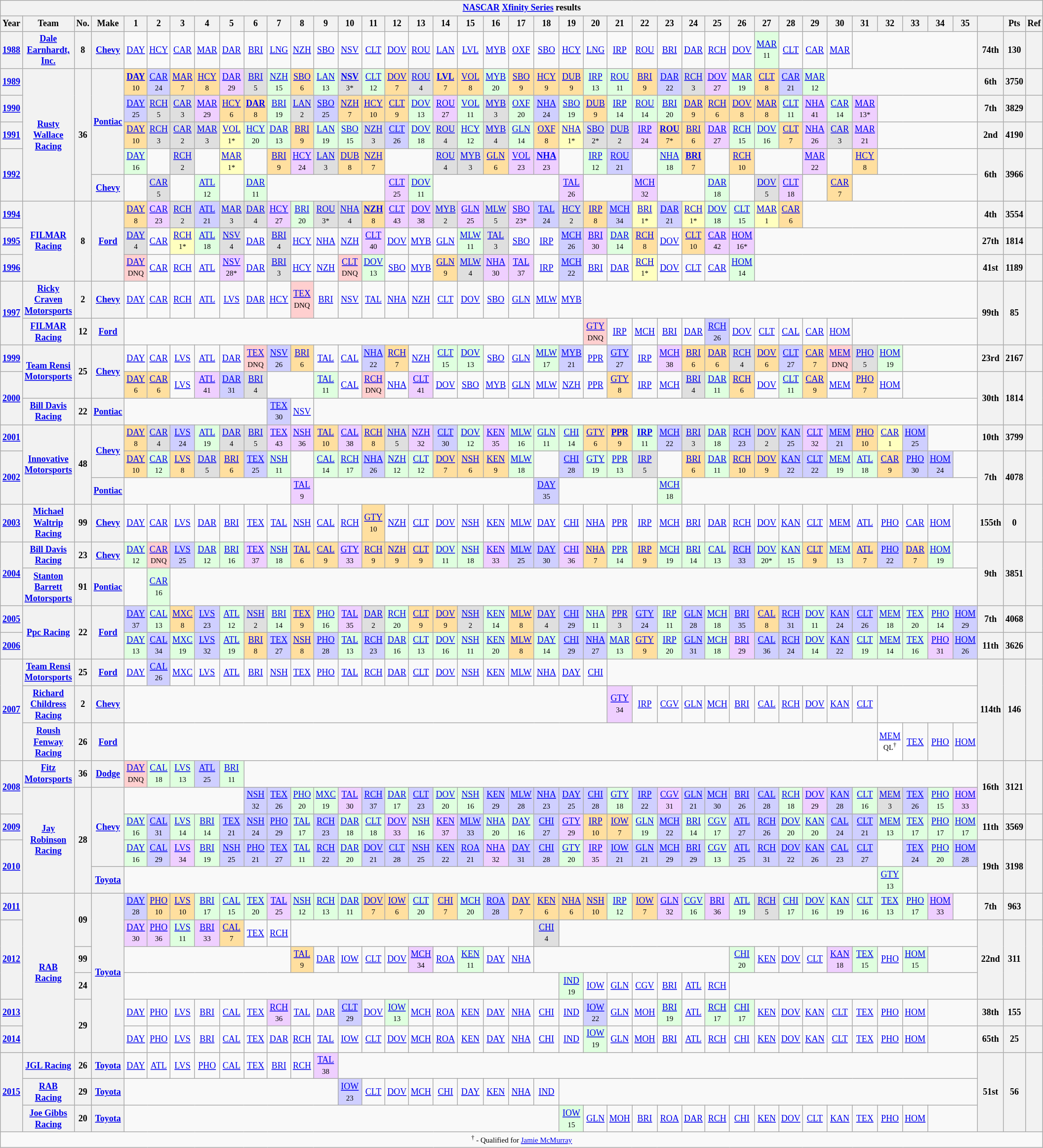<table class="wikitable" style="text-align:center; font-size:75%">
<tr>
<th colspan=42><a href='#'>NASCAR</a> <a href='#'>Xfinity Series</a> results</th>
</tr>
<tr>
<th>Year</th>
<th>Team</th>
<th>No.</th>
<th>Make</th>
<th>1</th>
<th>2</th>
<th>3</th>
<th>4</th>
<th>5</th>
<th>6</th>
<th>7</th>
<th>8</th>
<th>9</th>
<th>10</th>
<th>11</th>
<th>12</th>
<th>13</th>
<th>14</th>
<th>15</th>
<th>16</th>
<th>17</th>
<th>18</th>
<th>19</th>
<th>20</th>
<th>21</th>
<th>22</th>
<th>23</th>
<th>24</th>
<th>25</th>
<th>26</th>
<th>27</th>
<th>28</th>
<th>29</th>
<th>30</th>
<th>31</th>
<th>32</th>
<th>33</th>
<th>34</th>
<th>35</th>
<th></th>
<th>Pts</th>
<th>Ref</th>
</tr>
<tr>
<th><a href='#'>1988</a></th>
<th><a href='#'>Dale Earnhardt, Inc.</a></th>
<th>8</th>
<th><a href='#'>Chevy</a></th>
<td><a href='#'>DAY</a></td>
<td><a href='#'>HCY</a></td>
<td><a href='#'>CAR</a></td>
<td><a href='#'>MAR</a></td>
<td><a href='#'>DAR</a></td>
<td><a href='#'>BRI</a></td>
<td><a href='#'>LNG</a></td>
<td><a href='#'>NZH</a></td>
<td><a href='#'>SBO</a></td>
<td><a href='#'>NSV</a></td>
<td><a href='#'>CLT</a></td>
<td><a href='#'>DOV</a></td>
<td><a href='#'>ROU</a></td>
<td><a href='#'>LAN</a></td>
<td><a href='#'>LVL</a></td>
<td><a href='#'>MYB</a></td>
<td><a href='#'>OXF</a></td>
<td><a href='#'>SBO</a></td>
<td><a href='#'>HCY</a></td>
<td><a href='#'>LNG</a></td>
<td><a href='#'>IRP</a></td>
<td><a href='#'>ROU</a></td>
<td><a href='#'>BRI</a></td>
<td><a href='#'>DAR</a></td>
<td><a href='#'>RCH</a></td>
<td><a href='#'>DOV</a></td>
<td style="background:#DFFFDF;"><a href='#'>MAR</a><br><small>11</small></td>
<td><a href='#'>CLT</a></td>
<td><a href='#'>CAR</a></td>
<td><a href='#'>MAR</a></td>
<td colspan=5></td>
<th>74th</th>
<th>130</th>
<th></th>
</tr>
<tr>
<th><a href='#'>1989</a></th>
<th rowspan=5><a href='#'>Rusty Wallace Racing</a></th>
<th rowspan=5>36</th>
<th rowspan=4><a href='#'>Pontiac</a></th>
<td style="background:#FFDF9F;"><strong><a href='#'>DAY</a></strong><br><small>10</small></td>
<td style="background:#CFCFFF;"><a href='#'>CAR</a><br><small>24</small></td>
<td style="background:#FFDF9F;"><a href='#'>MAR</a><br><small>7</small></td>
<td style="background:#FFDF9F;"><a href='#'>HCY</a><br><small>8</small></td>
<td style="background:#EFCFFF;"><a href='#'>DAR</a><br><small>29</small></td>
<td style="background:#DFDFDF;"><a href='#'>BRI</a><br><small>5</small></td>
<td style="background:#DFFFDF;"><a href='#'>NZH</a><br><small>15</small></td>
<td style="background:#FFDF9F;"><a href='#'>SBO</a><br><small>6</small></td>
<td style="background:#DFFFDF;"><a href='#'>LAN</a><br><small>13</small></td>
<td style="background:#DFDFDF;"><strong><a href='#'>NSV</a></strong><br><small>3*</small></td>
<td style="background:#DFFFDF;"><a href='#'>CLT</a><br><small>12</small></td>
<td style="background:#FFDF9F;"><a href='#'>DOV</a><br><small>7</small></td>
<td style="background:#DFDFDF;"><a href='#'>ROU</a><br><small>4</small></td>
<td style="background:#FFDF9F;"><strong><a href='#'>LVL</a></strong><br><small>7</small></td>
<td style="background:#FFDF9F;"><a href='#'>VOL</a><br><small>8</small></td>
<td style="background:#DFFFDF;"><a href='#'>MYB</a><br><small>20</small></td>
<td style="background:#FFDF9F;"><a href='#'>SBO</a><br><small>9</small></td>
<td style="background:#FFDF9F;"><a href='#'>HCY</a><br><small>9</small></td>
<td style="background:#FFDF9F;"><a href='#'>DUB</a><br><small>9</small></td>
<td style="background:#DFFFDF;"><a href='#'>IRP</a><br><small>13</small></td>
<td style="background:#DFFFDF;"><a href='#'>ROU</a><br><small>11</small></td>
<td style="background:#FFDF9F;"><a href='#'>BRI</a><br><small>9</small></td>
<td style="background:#CFCFFF;"><a href='#'>DAR</a><br><small>22</small></td>
<td style="background:#DFDFDF;"><a href='#'>RCH</a><br><small>3</small></td>
<td style="background:#EFCFFF;"><a href='#'>DOV</a><br><small>27</small></td>
<td style="background:#DFFFDF;"><a href='#'>MAR</a><br><small>19</small></td>
<td style="background:#FFDF9F;"><a href='#'>CLT</a><br><small>8</small></td>
<td style="background:#CFCFFF;"><a href='#'>CAR</a><br><small>21</small></td>
<td style="background:#DFFFDF;"><a href='#'>MAR</a><br><small>12</small></td>
<td colspan=6></td>
<th>6th</th>
<th>3750</th>
<th></th>
</tr>
<tr>
<th><a href='#'>1990</a></th>
<td style="background:#CFCFFF;"><a href='#'>DAY</a><br><small>25</small></td>
<td style="background:#DFDFDF;"><a href='#'>RCH</a><br><small>5</small></td>
<td style="background:#DFDFDF;"><a href='#'>CAR</a><br><small>3</small></td>
<td style="background:#EFCFFF;"><a href='#'>MAR</a><br><small>29</small></td>
<td style="background:#FFDF9F;"><a href='#'>HCY</a><br><small>6</small></td>
<td style="background:#FFDF9F;"><strong><a href='#'>DAR</a></strong><br><small>8</small></td>
<td style="background:#DFFFDF;"><a href='#'>BRI</a><br><small>19</small></td>
<td style="background:#DFDFDF;"><a href='#'>LAN</a><br><small>2</small></td>
<td style="background:#CFCFFF;"><a href='#'>SBO</a><br><small>25</small></td>
<td style="background:#FFDF9F;"><a href='#'>NZH</a><br><small>7</small></td>
<td style="background:#FFDF9F;"><a href='#'>HCY</a><br><small>10</small></td>
<td style="background:#FFDF9F;"><a href='#'>CLT</a><br><small>9</small></td>
<td style="background:#DFFFDF;"><a href='#'>DOV</a><br><small>13</small></td>
<td style="background:#EFCFFF;"><a href='#'>ROU</a><br><small>27</small></td>
<td style="background:#DFFFDF;"><a href='#'>VOL</a><br><small>11</small></td>
<td style="background:#DFDFDF;"><a href='#'>MYB</a><br><small>3</small></td>
<td style="background:#DFFFDF;"><a href='#'>OXF</a><br><small>20</small></td>
<td style="background:#CFCFFF;"><a href='#'>NHA</a><br><small>24</small></td>
<td style="background:#DFFFDF;"><a href='#'>SBO</a><br><small>19</small></td>
<td style="background:#FFDF9F;"><a href='#'>DUB</a><br><small>9</small></td>
<td style="background:#DFFFDF;"><a href='#'>IRP</a><br><small>14</small></td>
<td style="background:#DFFFDF;"><a href='#'>ROU</a><br><small>14</small></td>
<td style="background:#DFFFDF;"><a href='#'>BRI</a><br><small>20</small></td>
<td style="background:#FFDF9F;"><a href='#'>DAR</a><br><small>9</small></td>
<td style="background:#FFDF9F;"><a href='#'>RCH</a><br><small>6</small></td>
<td style="background:#FFDF9F;"><a href='#'>DOV</a><br><small>8</small></td>
<td style="background:#FFDF9F;"><a href='#'>MAR</a><br><small>8</small></td>
<td style="background:#DFFFDF;"><a href='#'>CLT</a><br><small>11</small></td>
<td style="background:#EFCFFF;"><a href='#'>NHA</a><br><small>41</small></td>
<td style="background:#DFFFDF;"><a href='#'>CAR</a><br><small>14</small></td>
<td style="background:#EFCFFF;"><a href='#'>MAR</a><br><small>13*</small></td>
<td colspan=4></td>
<th>7th</th>
<th>3829</th>
<th></th>
</tr>
<tr>
<th><a href='#'>1991</a></th>
<td style="background:#FFDF9F;"><a href='#'>DAY</a><br><small>10</small></td>
<td style="background:#DFDFDF;"><a href='#'>RCH</a><br><small>3</small></td>
<td style="background:#DFDFDF;"><a href='#'>CAR</a><br><small>2</small></td>
<td style="background:#DFDFDF;"><a href='#'>MAR</a><br><small>3</small></td>
<td style="background:#FFFFBF;"><a href='#'>VOL</a><br><small>1*</small></td>
<td style="background:#DFFFDF;"><a href='#'>HCY</a><br><small>20</small></td>
<td style="background:#DFFFDF;"><a href='#'>DAR</a><br><small>13</small></td>
<td style="background:#FFDF9F;"><a href='#'>BRI</a><br><small>9</small></td>
<td style="background:#DFFFDF;"><a href='#'>LAN</a><br><small>19</small></td>
<td style="background:#DFFFDF;"><a href='#'>SBO</a><br><small>15</small></td>
<td style="background:#DFDFDF;"><a href='#'>NZH</a><br><small>3</small></td>
<td style="background:#CFCFFF;"><a href='#'>CLT</a><br><small>26</small></td>
<td style="background:#DFFFDF;"><a href='#'>DOV</a><br><small>18</small></td>
<td style="background:#DFDFDF;"><a href='#'>ROU</a><br><small>4</small></td>
<td style="background:#DFFFDF;"><a href='#'>HCY</a><br><small>12</small></td>
<td style="background:#DFDFDF;"><a href='#'>MYB</a><br><small>4</small></td>
<td style="background:#DFFFDF;"><a href='#'>GLN</a><br><small>14</small></td>
<td style="background:#FFDF9F;"><a href='#'>OXF</a><br><small>8</small></td>
<td style="background:#FFFFBF;"><a href='#'>NHA</a><br><small>1*</small></td>
<td style="background:#DFDFDF;"><a href='#'>SBO</a><br><small>2*</small></td>
<td style="background:#DFDFDF;"><a href='#'>DUB</a><br><small>2</small></td>
<td style="background:#EFCFFF;"><a href='#'>IRP</a><br><small>24</small></td>
<td style="background:#FFDF9F;"><strong><a href='#'>ROU</a></strong><br><small>7*</small></td>
<td style="background:#FFDF9F;"><a href='#'>BRI</a><br><small>6</small></td>
<td style="background:#EFCFFF;"><a href='#'>DAR</a><br><small>27</small></td>
<td style="background:#DFFFDF;"><a href='#'>RCH</a><br><small>15</small></td>
<td style="background:#DFFFDF;"><a href='#'>DOV</a><br><small>16</small></td>
<td style="background:#FFDF9F;"><a href='#'>CLT</a><br><small>7</small></td>
<td style="background:#EFCFFF;"><a href='#'>NHA</a><br><small>26</small></td>
<td style="background:#DFDFDF;"><a href='#'>CAR</a><br><small>3</small></td>
<td style="background:#EFCFFF;"><a href='#'>MAR</a><br><small>21</small></td>
<td colspan=4></td>
<th>2nd</th>
<th>4190</th>
<th></th>
</tr>
<tr>
<th rowspan=2><a href='#'>1992</a></th>
<td style="background:#DFFFDF;"><a href='#'>DAY</a><br><small>16</small></td>
<td></td>
<td style="background:#DFDFDF;"><a href='#'>RCH</a><br><small>2</small></td>
<td></td>
<td style="background:#FFFFBF;"><a href='#'>MAR</a><br><small>1*</small></td>
<td></td>
<td style="background:#FFDF9F;"><a href='#'>BRI</a><br><small>9</small></td>
<td style="background:#EFCFFF;"><a href='#'>HCY</a><br><small>24</small></td>
<td style="background:#DFDFDF;"><a href='#'>LAN</a><br><small>3</small></td>
<td style="background:#FFDF9F;"><a href='#'>DUB</a><br><small>8</small></td>
<td style="background:#FFDF9F;"><a href='#'>NZH</a><br><small>7</small></td>
<td colspan=2></td>
<td style="background:#DFDFDF;"><a href='#'>ROU</a><br><small>4</small></td>
<td style="background:#DFDFDF;"><a href='#'>MYB</a><br><small>3</small></td>
<td style="background:#FFDF9F;"><a href='#'>GLN</a><br><small>6</small></td>
<td style="background:#EFCFFF;"><a href='#'>VOL</a><br><small>23</small></td>
<td style="background:#EFCFFF;"><strong><a href='#'>NHA</a></strong><br><small>23</small></td>
<td></td>
<td style="background:#DFFFDF;"><a href='#'>IRP</a><br><small>12</small></td>
<td style="background:#CFCFFF;"><a href='#'>ROU</a><br><small>21</small></td>
<td></td>
<td style="background:#DFFFDF;"><a href='#'>NHA</a><br><small>18</small></td>
<td style="background:#FFDF9F;"><strong><a href='#'>BRI</a></strong><br><small>7</small></td>
<td></td>
<td style="background:#FFDF9F;"><a href='#'>RCH</a><br><small>10</small></td>
<td colspan=2></td>
<td style="background:#EFCFFF;"><a href='#'>MAR</a><br><small>22</small></td>
<td></td>
<td style="background:#FFDF9F;"><a href='#'>HCY</a><br><small>8</small></td>
<td colspan=4></td>
<th rowspan=2>6th</th>
<th rowspan=2>3966</th>
<th rowspan=2></th>
</tr>
<tr>
<th><a href='#'>Chevy</a></th>
<td></td>
<td style="background:#DFDFDF;"><a href='#'>CAR</a><br><small>5</small></td>
<td></td>
<td style="background:#DFFFDF;"><a href='#'>ATL</a><br><small>12</small></td>
<td></td>
<td style="background:#DFFFDF;"><a href='#'>DAR</a><br><small>11</small></td>
<td colspan=5></td>
<td style="background:#EFCFFF;"><a href='#'>CLT</a><br><small>25</small></td>
<td style="background:#DFFFDF;"><a href='#'>DOV</a><br><small>11</small></td>
<td colspan=5></td>
<td style="background:#EFCFFF;"><a href='#'>TAL</a><br><small>26</small></td>
<td colspan=2></td>
<td style="background:#EFCFFF;"><a href='#'>MCH</a><br><small>32</small></td>
<td colspan=2></td>
<td style="background:#DFFFDF;"><a href='#'>DAR</a><br><small>18</small></td>
<td></td>
<td style="background:#DFDFDF;"><a href='#'>DOV</a><br><small>5</small></td>
<td style="background:#EFCFFF;"><a href='#'>CLT</a><br><small>18</small></td>
<td></td>
<td style="background:#FFDF9F;"><a href='#'>CAR</a><br><small>7</small></td>
<td colspan=5></td>
</tr>
<tr>
<th><a href='#'>1994</a></th>
<th rowspan=3><a href='#'>FILMAR Racing</a></th>
<th rowspan=3>8</th>
<th rowspan=3><a href='#'>Ford</a></th>
<td style="background:#FFDF9F;"><a href='#'>DAY</a><br><small>8</small></td>
<td style="background:#EFCFFF;"><a href='#'>CAR</a><br><small>23</small></td>
<td style="background:#DFDFDF;"><a href='#'>RCH</a><br><small>2</small></td>
<td style="background:#CFCFFF;"><a href='#'>ATL</a><br><small>21</small></td>
<td style="background:#DFDFDF;"><a href='#'>MAR</a><br><small>3</small></td>
<td style="background:#DFDFDF;"><a href='#'>DAR</a><br><small>4</small></td>
<td style="background:#EFCFFF;"><a href='#'>HCY</a><br><small>27</small></td>
<td style="background:#DFFFDF;"><a href='#'>BRI</a><br><small>20</small></td>
<td style="background:#DFDFDF;"><a href='#'>ROU</a><br><small>3*</small></td>
<td style="background:#DFDFDF;"><a href='#'>NHA</a><br><small>4</small></td>
<td style="background:#FFDF9F;"><strong><a href='#'>NZH</a></strong><br><small>8</small></td>
<td style="background:#EFCFFF;"><a href='#'>CLT</a><br><small>43</small></td>
<td style="background:#EFCFFF;"><a href='#'>DOV</a><br><small>38</small></td>
<td style="background:#DFDFDF;"><a href='#'>MYB</a><br><small>2</small></td>
<td style="background:#EFCFFF;"><a href='#'>GLN</a><br><small>25</small></td>
<td style="background:#DFDFDF;"><a href='#'>MLW</a><br><small>5</small></td>
<td style="background:#EFCFFF;"><a href='#'>SBO</a><br><small>23*</small></td>
<td style="background:#CFCFFF;"><a href='#'>TAL</a><br><small>24</small></td>
<td style="background:#DFDFDF;"><a href='#'>HCY</a><br><small>2</small></td>
<td style="background:#FFDF9F;"><a href='#'>IRP</a><br><small>8</small></td>
<td style="background:#CFCFFF;"><a href='#'>MCH</a><br><small>34</small></td>
<td style="background:#FFFFBF;"><a href='#'>BRI</a><br><small>1*</small></td>
<td style="background:#CFCFFF;"><a href='#'>DAR</a><br><small>21</small></td>
<td style="background:#FFFFBF;"><a href='#'>RCH</a><br><small>1*</small></td>
<td style="background:#DFFFDF;"><a href='#'>DOV</a><br><small>18</small></td>
<td style="background:#DFFFDF;"><a href='#'>CLT</a><br><small>15</small></td>
<td style="background:#FFFFBF;"><a href='#'>MAR</a><br><small>1</small></td>
<td style="background:#FFDF9F;"><a href='#'>CAR</a><br><small>6</small></td>
<td colspan=7></td>
<th>4th</th>
<th>3554</th>
<th></th>
</tr>
<tr>
<th><a href='#'>1995</a></th>
<td style="background:#DFDFDF;"><a href='#'>DAY</a><br><small>4</small></td>
<td><a href='#'>CAR</a></td>
<td style="background:#FFFFBF;"><a href='#'>RCH</a><br><small>1*</small></td>
<td style="background:#DFFFDF;"><a href='#'>ATL</a><br><small>18</small></td>
<td style="background:#DFDFDF;"><a href='#'>NSV</a><br><small>4</small></td>
<td><a href='#'>DAR</a></td>
<td style="background:#DFDFDF;"><a href='#'>BRI</a><br><small>4</small></td>
<td><a href='#'>HCY</a></td>
<td><a href='#'>NHA</a></td>
<td><a href='#'>NZH</a></td>
<td style="background:#EFCFFF;"><a href='#'>CLT</a><br><small>40</small></td>
<td><a href='#'>DOV</a></td>
<td><a href='#'>MYB</a></td>
<td><a href='#'>GLN</a></td>
<td style="background:#DFFFDF;"><a href='#'>MLW</a><br><small>11</small></td>
<td style="background:#DFDFDF;"><a href='#'>TAL</a><br><small>3</small></td>
<td><a href='#'>SBO</a></td>
<td><a href='#'>IRP</a></td>
<td style="background:#CFCFFF;"><a href='#'>MCH</a><br><small>26</small></td>
<td style="background:#EFCFFF;"><a href='#'>BRI</a><br><small>30</small></td>
<td style="background:#DFFFDF;"><a href='#'>DAR</a><br><small>14</small></td>
<td style="background:#FFDF9F;"><a href='#'>RCH</a><br><small>8</small></td>
<td><a href='#'>DOV</a></td>
<td style="background:#FFDF9F;"><a href='#'>CLT</a><br><small>10</small></td>
<td style="background:#EFCFFF;"><a href='#'>CAR</a><br><small>42</small></td>
<td style="background:#EFCFFF;"><a href='#'>HOM</a><br><small>16*</small></td>
<td colspan=9></td>
<th>27th</th>
<th>1814</th>
<th></th>
</tr>
<tr>
<th><a href='#'>1996</a></th>
<td style="background:#FFCFCF;"><a href='#'>DAY</a><br><small>DNQ</small></td>
<td><a href='#'>CAR</a></td>
<td><a href='#'>RCH</a></td>
<td><a href='#'>ATL</a></td>
<td style="background:#EFCFFF;"><a href='#'>NSV</a><br><small>28*</small></td>
<td><a href='#'>DAR</a></td>
<td style="background:#DFDFDF;"><a href='#'>BRI</a><br><small>3</small></td>
<td><a href='#'>HCY</a></td>
<td><a href='#'>NZH</a></td>
<td style="background:#FFCFCF;"><a href='#'>CLT</a><br><small>DNQ</small></td>
<td style="background:#DFFFDF;"><a href='#'>DOV</a><br><small>13</small></td>
<td><a href='#'>SBO</a></td>
<td><a href='#'>MYB</a></td>
<td style="background:#FFDF9F;"><a href='#'>GLN</a><br><small>9</small></td>
<td style="background:#DFDFDF;"><a href='#'>MLW</a><br><small>4</small></td>
<td style="background:#EFCFFF;"><a href='#'>NHA</a><br><small>30</small></td>
<td style="background:#EFCFFF;"><a href='#'>TAL</a><br><small>37</small></td>
<td><a href='#'>IRP</a></td>
<td style="background:#CFCFFF;"><a href='#'>MCH</a><br><small>22</small></td>
<td><a href='#'>BRI</a></td>
<td><a href='#'>DAR</a></td>
<td style="background:#FFFFBF;"><a href='#'>RCH</a><br><small>1*</small></td>
<td><a href='#'>DOV</a></td>
<td><a href='#'>CLT</a></td>
<td><a href='#'>CAR</a></td>
<td style="background:#DFFFDF;"><a href='#'>HOM</a><br><small>14</small></td>
<td colspan=9></td>
<th>41st</th>
<th>1189</th>
<th></th>
</tr>
<tr>
<th rowspan=2><a href='#'>1997</a></th>
<th><a href='#'>Ricky Craven Motorsports</a></th>
<th>2</th>
<th><a href='#'>Chevy</a></th>
<td><a href='#'>DAY</a></td>
<td><a href='#'>CAR</a></td>
<td><a href='#'>RCH</a></td>
<td><a href='#'>ATL</a></td>
<td><a href='#'>LVS</a></td>
<td><a href='#'>DAR</a></td>
<td><a href='#'>HCY</a></td>
<td style="background:#FFCFCF;"><a href='#'>TEX</a><br><small>DNQ</small></td>
<td><a href='#'>BRI</a></td>
<td><a href='#'>NSV</a></td>
<td><a href='#'>TAL</a></td>
<td><a href='#'>NHA</a></td>
<td><a href='#'>NZH</a></td>
<td><a href='#'>CLT</a></td>
<td><a href='#'>DOV</a></td>
<td><a href='#'>SBO</a></td>
<td><a href='#'>GLN</a></td>
<td><a href='#'>MLW</a></td>
<td><a href='#'>MYB</a></td>
<td colspan=16></td>
<th rowspan=2>99th</th>
<th rowspan=2>85</th>
<th rowspan=2></th>
</tr>
<tr>
<th><a href='#'>FILMAR Racing</a></th>
<th>12</th>
<th><a href='#'>Ford</a></th>
<td colspan=19></td>
<td style="background:#FFCFCF;"><a href='#'>GTY</a><br><small>DNQ</small></td>
<td><a href='#'>IRP</a></td>
<td><a href='#'>MCH</a></td>
<td><a href='#'>BRI</a></td>
<td><a href='#'>DAR</a></td>
<td style="background:#CFCFFF;"><a href='#'>RCH</a><br><small>26</small></td>
<td><a href='#'>DOV</a></td>
<td><a href='#'>CLT</a></td>
<td><a href='#'>CAL</a></td>
<td><a href='#'>CAR</a></td>
<td><a href='#'>HOM</a></td>
<td colspan=5></td>
</tr>
<tr>
<th><a href='#'>1999</a></th>
<th rowspan=2><a href='#'>Team Rensi Motorsports</a></th>
<th rowspan=2>25</th>
<th rowspan=2><a href='#'>Chevy</a></th>
<td><a href='#'>DAY</a></td>
<td><a href='#'>CAR</a></td>
<td><a href='#'>LVS</a></td>
<td><a href='#'>ATL</a></td>
<td><a href='#'>DAR</a></td>
<td style="background:#FFCFCF;"><a href='#'>TEX</a><br><small>DNQ</small></td>
<td style="background:#CFCFFF;"><a href='#'>NSV</a><br><small>26</small></td>
<td style="background:#FFDF9F;"><a href='#'>BRI</a><br><small>6</small></td>
<td><a href='#'>TAL</a></td>
<td><a href='#'>CAL</a></td>
<td style="background:#CFCFFF;"><a href='#'>NHA</a><br><small>22</small></td>
<td style="background:#FFDF9F;"><a href='#'>RCH</a><br><small>7</small></td>
<td><a href='#'>NZH</a></td>
<td style="background:#DFFFDF;"><a href='#'>CLT</a><br><small>15</small></td>
<td style="background:#DFFFDF;"><a href='#'>DOV</a><br><small>13</small></td>
<td><a href='#'>SBO</a></td>
<td><a href='#'>GLN</a></td>
<td style="background:#DFFFDF;"><a href='#'>MLW</a><br><small>17</small></td>
<td style="background:#CFCFFF;"><a href='#'>MYB</a><br><small>21</small></td>
<td><a href='#'>PPR</a></td>
<td style="background:#CFCFFF;"><a href='#'>GTY</a><br><small>27</small></td>
<td><a href='#'>IRP</a></td>
<td style="background:#EFCFFF;"><a href='#'>MCH</a><br><small>38</small></td>
<td style="background:#FFDF9F;"><a href='#'>BRI</a><br><small>6</small></td>
<td style="background:#FFDF9F;"><a href='#'>DAR</a><br><small>6</small></td>
<td style="background:#DFDFDF;"><a href='#'>RCH</a><br><small>4</small></td>
<td style="background:#FFDF9F;"><a href='#'>DOV</a><br><small>6</small></td>
<td style="background:#CFCFFF;"><a href='#'>CLT</a><br><small>27</small></td>
<td style="background:#FFDF9F;"><a href='#'>CAR</a><br><small>7</small></td>
<td style="background:#FFCFCF;"><a href='#'>MEM</a><br><small>DNQ</small></td>
<td style="background:#DFDFDF;"><a href='#'>PHO</a><br><small>5</small></td>
<td style="background:#DFFFDF;"><a href='#'>HOM</a><br><small>19</small></td>
<td colspan=3></td>
<th>23rd</th>
<th>2167</th>
<th></th>
</tr>
<tr>
<th rowspan=2><a href='#'>2000</a></th>
<td style="background:#FFDF9F;"><a href='#'>DAY</a><br><small>6</small></td>
<td style="background:#FFDF9F;"><a href='#'>CAR</a><br><small>6</small></td>
<td><a href='#'>LVS</a></td>
<td style="background:#EFCFFF;"><a href='#'>ATL</a><br><small>41</small></td>
<td style="background:#CFCFFF;"><a href='#'>DAR</a><br><small>31</small></td>
<td style="background:#DFDFDF;"><a href='#'>BRI</a><br><small>4</small></td>
<td colspan=2></td>
<td style="background:#DFFFDF;"><a href='#'>TAL</a><br><small>11</small></td>
<td><a href='#'>CAL</a></td>
<td style="background:#FFCFCF;"><a href='#'>RCH</a><br><small>DNQ</small></td>
<td><a href='#'>NHA</a></td>
<td style="background:#EFCFFF;"><a href='#'>CLT</a><br><small>41</small></td>
<td><a href='#'>DOV</a></td>
<td><a href='#'>SBO</a></td>
<td><a href='#'>MYB</a></td>
<td><a href='#'>GLN</a></td>
<td><a href='#'>MLW</a></td>
<td><a href='#'>NZH</a></td>
<td><a href='#'>PPR</a></td>
<td style="background:#FFDF9F;"><a href='#'>GTY</a><br><small>8</small></td>
<td><a href='#'>IRP</a></td>
<td><a href='#'>MCH</a></td>
<td style="background:#DFDFDF;"><a href='#'>BRI</a><br><small>4</small></td>
<td style="background:#DFFFDF;"><a href='#'>DAR</a><br><small>11</small></td>
<td style="background:#FFDF9F;"><a href='#'>RCH</a><br><small>6</small></td>
<td><a href='#'>DOV</a></td>
<td style="background:#DFFFDF;"><a href='#'>CLT</a><br><small>11</small></td>
<td style="background:#FFDF9F;"><a href='#'>CAR</a><br><small>9</small></td>
<td><a href='#'>MEM</a></td>
<td style="background:#FFDF9F;"><a href='#'>PHO</a><br><small>7</small></td>
<td><a href='#'>HOM</a></td>
<td colspan=3></td>
<th rowspan=2>30th</th>
<th rowspan=2>1814</th>
<th rowspan=2></th>
</tr>
<tr>
<th><a href='#'>Bill Davis Racing</a></th>
<th>22</th>
<th><a href='#'>Pontiac</a></th>
<td colspan=6></td>
<td style="background:#CFCFFF;"><a href='#'>TEX</a><br><small>30</small></td>
<td><a href='#'>NSV</a></td>
<td colspan=27></td>
</tr>
<tr>
<th><a href='#'>2001</a></th>
<th rowspan=3><a href='#'>Innovative Motorsports</a></th>
<th rowspan=3>48</th>
<th rowspan=2><a href='#'>Chevy</a></th>
<td style="background:#FFDF9F;"><a href='#'>DAY</a><br><small>8</small></td>
<td style="background:#DFDFDF;"><a href='#'>CAR</a><br><small>4</small></td>
<td style="background:#CFCFFF;"><a href='#'>LVS</a><br><small>24</small></td>
<td style="background:#DFFFDF;"><a href='#'>ATL</a><br><small>19</small></td>
<td style="background:#DFDFDF;"><a href='#'>DAR</a><br><small>4</small></td>
<td style="background:#DFDFDF;"><a href='#'>BRI</a><br><small>5</small></td>
<td style="background:#EFCFFF;"><a href='#'>TEX</a><br><small>43</small></td>
<td style="background:#EFCFFF;"><a href='#'>NSH</a><br><small>36</small></td>
<td style="background:#FFDF9F;"><a href='#'>TAL</a><br><small>10</small></td>
<td style="background:#EFCFFF;"><a href='#'>CAL</a><br><small>38</small></td>
<td style="background:#FFDF9F;"><a href='#'>RCH</a><br><small>8</small></td>
<td style="background:#DFDFDF;"><a href='#'>NHA</a><br><small>5</small></td>
<td style="background:#EFCFFF;"><a href='#'>NZH</a><br><small>32</small></td>
<td style="background:#CFCFFF;"><a href='#'>CLT</a><br><small>30</small></td>
<td style="background:#DFFFDF;"><a href='#'>DOV</a><br><small>12</small></td>
<td style="background:#EFCFFF;"><a href='#'>KEN</a><br><small>35</small></td>
<td style="background:#DFFFDF;"><a href='#'>MLW</a><br><small>16</small></td>
<td style="background:#DFFFDF;"><a href='#'>GLN</a><br><small>11</small></td>
<td style="background:#DFFFDF;"><a href='#'>CHI</a><br><small>14</small></td>
<td style="background:#FFDF9F;"><a href='#'>GTY</a><br><small>6</small></td>
<td style="background:#FFDF9F;"><strong><a href='#'>PPR</a></strong><br><small>9</small></td>
<td style="background:#DFFFDF;"><strong><a href='#'>IRP</a></strong><br><small>11</small></td>
<td style="background:#CFCFFF;"><a href='#'>MCH</a><br><small>22</small></td>
<td style="background:#DFDFDF;"><a href='#'>BRI</a><br><small>3</small></td>
<td style="background:#DFFFDF;"><a href='#'>DAR</a><br><small>18</small></td>
<td style="background:#CFCFFF;"><a href='#'>RCH</a><br><small>23</small></td>
<td style="background:#DFDFDF;"><a href='#'>DOV</a><br><small>2</small></td>
<td style="background:#CFCFFF;"><a href='#'>KAN</a><br><small>25</small></td>
<td style="background:#EFCFFF;"><a href='#'>CLT</a><br><small>32</small></td>
<td style="background:#CFCFFF;"><a href='#'>MEM</a><br><small>21</small></td>
<td style="background:#FFDF9F;"><a href='#'>PHO</a><br><small>10</small></td>
<td style="background:#FFFFBF;"><a href='#'>CAR</a><br><small>1</small></td>
<td style="background:#CFCFFF;"><a href='#'>HOM</a><br><small>25</small></td>
<td colspan=2></td>
<th>10th</th>
<th>3799</th>
<th></th>
</tr>
<tr>
<th rowspan=2><a href='#'>2002</a></th>
<td style="background:#FFDF9F;"><a href='#'>DAY</a><br><small>10</small></td>
<td style="background:#DFFFDF;"><a href='#'>CAR</a><br><small>12</small></td>
<td style="background:#FFDF9F;"><a href='#'>LVS</a><br><small>8</small></td>
<td style="background:#DFDFDF;"><a href='#'>DAR</a><br><small>5</small></td>
<td style="background:#FFDF9F;"><a href='#'>BRI</a><br><small>6</small></td>
<td style="background:#CFCFFF;"><a href='#'>TEX</a><br><small>25</small></td>
<td style="background:#DFFFDF;"><a href='#'>NSH</a><br><small>11</small></td>
<td></td>
<td style="background:#DFFFDF;"><a href='#'>CAL</a><br><small>14</small></td>
<td style="background:#DFFFDF;"><a href='#'>RCH</a><br><small>17</small></td>
<td style="background:#CFCFFF;"><a href='#'>NHA</a><br><small>26</small></td>
<td style="background:#DFFFDF;"><a href='#'>NZH</a><br><small>12</small></td>
<td style="background:#DFFFDF;"><a href='#'>CLT</a><br><small>12</small></td>
<td style="background:#FFDF9F;"><a href='#'>DOV</a><br><small>7</small></td>
<td style="background:#FFDF9F;"><a href='#'>NSH</a><br><small>6</small></td>
<td style="background:#FFDF9F;"><a href='#'>KEN</a><br><small>9</small></td>
<td style="background:#DFFFDF;"><a href='#'>MLW</a><br><small>18</small></td>
<td></td>
<td style="background:#CFCFFF;"><a href='#'>CHI</a><br><small>28</small></td>
<td style="background:#DFFFDF;"><a href='#'>GTY</a><br><small>19</small></td>
<td style="background:#DFFFDF;"><a href='#'>PPR</a><br><small>13</small></td>
<td style="background:#DFDFDF;"><a href='#'>IRP</a><br><small>5</small></td>
<td></td>
<td style="background:#FFDF9F;"><a href='#'>BRI</a><br><small>6</small></td>
<td style="background:#DFFFDF;"><a href='#'>DAR</a><br><small>11</small></td>
<td style="background:#FFDF9F;"><a href='#'>RCH</a><br><small>10</small></td>
<td style="background:#FFDF9F;"><a href='#'>DOV</a><br><small>9</small></td>
<td style="background:#CFCFFF;"><a href='#'>KAN</a><br><small>22</small></td>
<td style="background:#CFCFFF;"><a href='#'>CLT</a><br><small>22</small></td>
<td style="background:#DFFFDF;"><a href='#'>MEM</a><br><small>19</small></td>
<td style="background:#DFFFDF;"><a href='#'>ATL</a><br><small>18</small></td>
<td style="background:#FFDF9F;"><a href='#'>CAR</a><br><small>9</small></td>
<td style="background:#CFCFFF;"><a href='#'>PHO</a><br><small>30</small></td>
<td style="background:#CFCFFF;"><a href='#'>HOM</a><br><small>24</small></td>
<td></td>
<th rowspan=2>7th</th>
<th rowspan=2>4078</th>
<th rowspan=2></th>
</tr>
<tr>
<th><a href='#'>Pontiac</a></th>
<td colspan=7></td>
<td style="background:#EFCFFF;"><a href='#'>TAL</a><br><small>9</small></td>
<td colspan=9></td>
<td style="background:#CFCFFF;"><a href='#'>DAY</a><br><small>35</small></td>
<td colspan=4></td>
<td style="background:#DFFFDF;"><a href='#'>MCH</a><br><small>18</small></td>
<td colspan=12></td>
</tr>
<tr>
<th><a href='#'>2003</a></th>
<th><a href='#'>Michael Waltrip Racing</a></th>
<th>99</th>
<th><a href='#'>Chevy</a></th>
<td><a href='#'>DAY</a></td>
<td><a href='#'>CAR</a></td>
<td><a href='#'>LVS</a></td>
<td><a href='#'>DAR</a></td>
<td><a href='#'>BRI</a></td>
<td><a href='#'>TEX</a></td>
<td><a href='#'>TAL</a></td>
<td><a href='#'>NSH</a></td>
<td><a href='#'>CAL</a></td>
<td><a href='#'>RCH</a></td>
<td style="background:#FFDF9F;"><a href='#'>GTY</a><br><small>10</small></td>
<td><a href='#'>NZH</a></td>
<td><a href='#'>CLT</a></td>
<td><a href='#'>DOV</a></td>
<td><a href='#'>NSH</a></td>
<td><a href='#'>KEN</a></td>
<td><a href='#'>MLW</a></td>
<td><a href='#'>DAY</a></td>
<td><a href='#'>CHI</a></td>
<td><a href='#'>NHA</a></td>
<td><a href='#'>PPR</a></td>
<td><a href='#'>IRP</a></td>
<td><a href='#'>MCH</a></td>
<td><a href='#'>BRI</a></td>
<td><a href='#'>DAR</a></td>
<td><a href='#'>RCH</a></td>
<td><a href='#'>DOV</a></td>
<td><a href='#'>KAN</a></td>
<td><a href='#'>CLT</a></td>
<td><a href='#'>MEM</a></td>
<td><a href='#'>ATL</a></td>
<td><a href='#'>PHO</a></td>
<td><a href='#'>CAR</a></td>
<td><a href='#'>HOM</a></td>
<td></td>
<th>155th</th>
<th>0</th>
<th></th>
</tr>
<tr>
<th rowspan=2><a href='#'>2004</a></th>
<th><a href='#'>Bill Davis Racing</a></th>
<th>23</th>
<th><a href='#'>Chevy</a></th>
<td style="background:#DFFFDF;"><a href='#'>DAY</a><br><small>12</small></td>
<td style="background:#FFCFCF;"><a href='#'>CAR</a><br><small>DNQ</small></td>
<td style="background:#CFCFFF;"><a href='#'>LVS</a><br><small>25</small></td>
<td style="background:#DFFFDF;"><a href='#'>DAR</a><br><small>12</small></td>
<td style="background:#DFFFDF;"><a href='#'>BRI</a><br><small>16</small></td>
<td style="background:#EFCFFF;"><a href='#'>TEX</a><br><small>37</small></td>
<td style="background:#DFFFDF;"><a href='#'>NSH</a><br><small>18</small></td>
<td style="background:#FFDF9F;"><a href='#'>TAL</a><br><small>6</small></td>
<td style="background:#FFDF9F;"><a href='#'>CAL</a><br><small>9</small></td>
<td style="background:#EFCFFF;"><a href='#'>GTY</a><br><small>33</small></td>
<td style="background:#FFDF9F;"><a href='#'>RCH</a><br><small>9</small></td>
<td style="background:#FFDF9F;"><a href='#'>NZH</a><br><small>9</small></td>
<td style="background:#FFDF9F;"><a href='#'>CLT</a><br><small>9</small></td>
<td style="background:#DFFFDF;"><a href='#'>DOV</a><br><small>11</small></td>
<td style="background:#DFFFDF;"><a href='#'>NSH</a><br><small>18</small></td>
<td style="background:#EFCFFF;"><a href='#'>KEN</a><br><small>33</small></td>
<td style="background:#CFCFFF;"><a href='#'>MLW</a><br><small>25</small></td>
<td style="background:#CFCFFF;"><a href='#'>DAY</a><br><small>30</small></td>
<td style="background:#EFCFFF;"><a href='#'>CHI</a><br><small>36</small></td>
<td style="background:#FFDF9F;"><a href='#'>NHA</a><br><small>7</small></td>
<td style="background:#DFFFDF;"><a href='#'>PPR</a><br><small>14</small></td>
<td style="background:#FFDF9F;"><a href='#'>IRP</a><br><small>9</small></td>
<td style="background:#DFFFDF;"><a href='#'>MCH</a><br><small>19</small></td>
<td style="background:#DFFFDF;"><a href='#'>BRI</a><br><small>14</small></td>
<td style="background:#DFFFDF;"><a href='#'>CAL</a><br><small>13</small></td>
<td style="background:#CFCFFF;"><a href='#'>RCH</a><br><small>33</small></td>
<td style="background:#DFFFDF;"><a href='#'>DOV</a><br><small>20*</small></td>
<td style="background:#DFFFDF;"><a href='#'>KAN</a><br><small>15</small></td>
<td style="background:#FFDF9F;"><a href='#'>CLT</a><br><small>9</small></td>
<td style="background:#DFFFDF;"><a href='#'>MEM</a><br><small>13</small></td>
<td style="background:#FFDF9F;"><a href='#'>ATL</a><br><small>7</small></td>
<td style="background:#CFCFFF;"><a href='#'>PHO</a><br><small>22</small></td>
<td style="background:#FFDF9F;"><a href='#'>DAR</a><br><small>7</small></td>
<td style="background:#DFFFDF;"><a href='#'>HOM</a><br><small>19</small></td>
<td></td>
<th rowspan=2>9th</th>
<th rowspan=2>3851</th>
<th rowspan=2></th>
</tr>
<tr>
<th><a href='#'>Stanton Barrett Motorsports</a></th>
<th>91</th>
<th><a href='#'>Pontiac</a></th>
<td></td>
<td style="background:#DFFFDF;"><a href='#'>CAR</a><br><small>16</small></td>
<td colspan=33></td>
</tr>
<tr>
<th><a href='#'>2005</a></th>
<th rowspan=2><a href='#'>Ppc Racing</a></th>
<th rowspan=2>22</th>
<th rowspan=2><a href='#'>Ford</a></th>
<td style="background:#CFCFFF;"><a href='#'>DAY</a><br><small>37</small></td>
<td style="background:#DFFFDF;"><a href='#'>CAL</a><br><small>13</small></td>
<td style="background:#FFDF9F;"><a href='#'>MXC</a><br><small>8</small></td>
<td style="background:#CFCFFF;"><a href='#'>LVS</a><br><small>23</small></td>
<td style="background:#DFFFDF;"><a href='#'>ATL</a><br><small>12</small></td>
<td style="background:#DFDFDF;"><a href='#'>NSH</a><br><small>2</small></td>
<td style="background:#DFFFDF;"><a href='#'>BRI</a><br><small>14</small></td>
<td style="background:#FFDF9F;"><a href='#'>TEX</a><br><small>9</small></td>
<td style="background:#DFFFDF;"><a href='#'>PHO</a><br><small>16</small></td>
<td style="background:#EFCFFF;"><a href='#'>TAL</a><br><small>35</small></td>
<td style="background:#DFDFDF;"><a href='#'>DAR</a><br><small>2</small></td>
<td style="background:#DFFFDF;"><a href='#'>RCH</a><br><small>20</small></td>
<td style="background:#FFDF9F;"><a href='#'>CLT</a><br><small>9</small></td>
<td style="background:#FFDF9F;"><a href='#'>DOV</a><br><small>9</small></td>
<td style="background:#DFDFDF;"><a href='#'>NSH</a><br><small>2</small></td>
<td style="background:#DFFFDF;"><a href='#'>KEN</a><br><small>14</small></td>
<td style="background:#FFDF9F;"><a href='#'>MLW</a><br><small>8</small></td>
<td style="background:#DFDFDF;"><a href='#'>DAY</a><br><small>4</small></td>
<td style="background:#CFCFFF;"><a href='#'>CHI</a><br><small>29</small></td>
<td style="background:#DFFFDF;"><a href='#'>NHA</a><br><small>11</small></td>
<td style="background:#DFDFDF;"><a href='#'>PPR</a><br><small>3</small></td>
<td style="background:#CFCFFF;"><a href='#'>GTY</a><br><small>24</small></td>
<td style="background:#DFFFDF;"><a href='#'>IRP</a><br><small>11</small></td>
<td style="background:#CFCFFF;"><a href='#'>GLN</a><br><small>28</small></td>
<td style="background:#DFFFDF;"><a href='#'>MCH</a><br><small>18</small></td>
<td style="background:#CFCFFF;"><a href='#'>BRI</a><br><small>35</small></td>
<td style="background:#FFDF9F;"><a href='#'>CAL</a><br><small>8</small></td>
<td style="background:#CFCFFF;"><a href='#'>RCH</a><br><small>31</small></td>
<td style="background:#DFFFDF;"><a href='#'>DOV</a><br><small>11</small></td>
<td style="background:#CFCFFF;"><a href='#'>KAN</a><br><small>24</small></td>
<td style="background:#CFCFFF;"><a href='#'>CLT</a><br><small>26</small></td>
<td style="background:#DFFFDF;"><a href='#'>MEM</a><br><small>18</small></td>
<td style="background:#DFFFDF;"><a href='#'>TEX</a><br><small>20</small></td>
<td style="background:#DFFFDF;"><a href='#'>PHO</a><br><small>14</small></td>
<td style="background:#CFCFFF;"><a href='#'>HOM</a><br><small>29</small></td>
<th>7th</th>
<th>4068</th>
<th></th>
</tr>
<tr>
<th><a href='#'>2006</a></th>
<td style="background:#DFFFDF;"><a href='#'>DAY</a><br><small>13</small></td>
<td style="background:#CFCFFF;"><a href='#'>CAL</a><br><small>34</small></td>
<td style="background:#DFFFDF;"><a href='#'>MXC</a><br><small>19</small></td>
<td style="background:#CFCFFF;"><a href='#'>LVS</a><br><small>32</small></td>
<td style="background:#DFFFDF;"><a href='#'>ATL</a><br><small>19</small></td>
<td style="background:#FFDF9F;"><a href='#'>BRI</a><br><small>8</small></td>
<td style="background:#CFCFFF;"><a href='#'>TEX</a><br><small>27</small></td>
<td style="background:#FFDF9F;"><a href='#'>NSH</a><br><small>8</small></td>
<td style="background:#CFCFFF;"><a href='#'>PHO</a><br><small>28</small></td>
<td style="background:#DFFFDF;"><a href='#'>TAL</a><br><small>13</small></td>
<td style="background:#CFCFFF;"><a href='#'>RCH</a><br><small>23</small></td>
<td style="background:#DFFFDF;"><a href='#'>DAR</a><br><small>16</small></td>
<td style="background:#DFFFDF;"><a href='#'>CLT</a><br><small>13</small></td>
<td style="background:#DFFFDF;"><a href='#'>DOV</a><br><small>16</small></td>
<td style="background:#DFFFDF;"><a href='#'>NSH</a><br><small>11</small></td>
<td style="background:#DFFFDF;"><a href='#'>KEN</a><br><small>20</small></td>
<td style="background:#FFDF9F;"><a href='#'>MLW</a><br><small>8</small></td>
<td style="background:#DFFFDF;"><a href='#'>DAY</a><br><small>14</small></td>
<td style="background:#CFCFFF;"><a href='#'>CHI</a><br><small>29</small></td>
<td style="background:#CFCFFF;"><a href='#'>NHA</a><br><small>27</small></td>
<td style="background:#DFFFDF;"><a href='#'>MAR</a><br><small>13</small></td>
<td style="background:#FFDF9F;"><a href='#'>GTY</a><br><small>9</small></td>
<td style="background:#DFFFDF;"><a href='#'>IRP</a><br><small>20</small></td>
<td style="background:#CFCFFF;"><a href='#'>GLN</a><br><small>31</small></td>
<td style="background:#DFFFDF;"><a href='#'>MCH</a><br><small>18</small></td>
<td style="background:#EFCFFF;"><a href='#'>BRI</a><br><small>29</small></td>
<td style="background:#CFCFFF;"><a href='#'>CAL</a><br><small>36</small></td>
<td style="background:#CFCFFF;"><a href='#'>RCH</a><br><small>24</small></td>
<td style="background:#DFFFDF;"><a href='#'>DOV</a><br><small>14</small></td>
<td style="background:#CFCFFF;"><a href='#'>KAN</a><br><small>22</small></td>
<td style="background:#DFFFDF;"><a href='#'>CLT</a><br><small>19</small></td>
<td style="background:#DFFFDF;"><a href='#'>MEM</a><br><small>14</small></td>
<td style="background:#DFFFDF;"><a href='#'>TEX</a><br><small>16</small></td>
<td style="background:#EFCFFF;"><a href='#'>PHO</a><br><small>31</small></td>
<td style="background:#CFCFFF;"><a href='#'>HOM</a><br><small>26</small></td>
<th>11th</th>
<th>3626</th>
<th></th>
</tr>
<tr>
<th rowspan=3><a href='#'>2007</a></th>
<th><a href='#'>Team Rensi Motorsports</a></th>
<th>25</th>
<th><a href='#'>Ford</a></th>
<td><a href='#'>DAY</a></td>
<td style="background:#CFCFFF;"><a href='#'>CAL</a><br><small>26</small></td>
<td><a href='#'>MXC</a></td>
<td><a href='#'>LVS</a></td>
<td><a href='#'>ATL</a></td>
<td><a href='#'>BRI</a></td>
<td><a href='#'>NSH</a></td>
<td><a href='#'>TEX</a></td>
<td><a href='#'>PHO</a></td>
<td><a href='#'>TAL</a></td>
<td><a href='#'>RCH</a></td>
<td><a href='#'>DAR</a></td>
<td><a href='#'>CLT</a></td>
<td><a href='#'>DOV</a></td>
<td><a href='#'>NSH</a></td>
<td><a href='#'>KEN</a></td>
<td><a href='#'>MLW</a></td>
<td><a href='#'>NHA</a></td>
<td><a href='#'>DAY</a></td>
<td><a href='#'>CHI</a></td>
<td colspan=15></td>
<th rowspan=3>114th</th>
<th rowspan=3>146</th>
<th rowspan=3></th>
</tr>
<tr>
<th><a href='#'>Richard Childress Racing</a></th>
<th>2</th>
<th><a href='#'>Chevy</a></th>
<td colspan=20></td>
<td style="background:#EFCFFF;"><a href='#'>GTY</a><br><small>34</small></td>
<td><a href='#'>IRP</a></td>
<td><a href='#'>CGV</a></td>
<td><a href='#'>GLN</a></td>
<td><a href='#'>MCH</a></td>
<td><a href='#'>BRI</a></td>
<td><a href='#'>CAL</a></td>
<td><a href='#'>RCH</a></td>
<td><a href='#'>DOV</a></td>
<td><a href='#'>KAN</a></td>
<td><a href='#'>CLT</a></td>
<td colspan=4></td>
</tr>
<tr>
<th><a href='#'>Roush Fenway Racing</a></th>
<th>26</th>
<th><a href='#'>Ford</a></th>
<td colspan=31></td>
<td style="background:#FFFFFF;"><a href='#'>MEM</a><br><small>QL<sup>†</sup></small></td>
<td><a href='#'>TEX</a></td>
<td><a href='#'>PHO</a></td>
<td><a href='#'>HOM</a></td>
</tr>
<tr>
<th rowspan=2><a href='#'>2008</a></th>
<th><a href='#'>Fitz Motorsports</a></th>
<th>36</th>
<th><a href='#'>Dodge</a></th>
<td style="background:#FFCFCF;"><a href='#'>DAY</a><br><small>DNQ</small></td>
<td style="background:#DFFFDF;"><a href='#'>CAL</a><br><small>18</small></td>
<td style="background:#DFFFDF;"><a href='#'>LVS</a><br><small>13</small></td>
<td style="background:#CFCFFF;"><a href='#'>ATL</a><br><small>25</small></td>
<td style="background:#DFFFDF;"><a href='#'>BRI</a><br><small>11</small></td>
<td colspan=30></td>
<th rowspan=2>16th</th>
<th rowspan=2>3121</th>
<th rowspan=2></th>
</tr>
<tr>
<th rowspan=4><a href='#'>Jay Robinson Racing</a></th>
<th rowspan=4>28</th>
<th rowspan=3><a href='#'>Chevy</a></th>
<td colspan=5></td>
<td style="background:#CFCFFF;"><a href='#'>NSH</a><br><small>32</small></td>
<td style="background:#CFCFFF;"><a href='#'>TEX</a><br><small>26</small></td>
<td style="background:#DFFFDF;"><a href='#'>PHO</a><br><small>20</small></td>
<td style="background:#DFFFDF;"><a href='#'>MXC</a><br><small>19</small></td>
<td style="background:#EFCFFF;"><a href='#'>TAL</a><br><small>30</small></td>
<td style="background:#CFCFFF;"><a href='#'>RCH</a><br><small>37</small></td>
<td style="background:#DFFFDF;"><a href='#'>DAR</a><br><small>17</small></td>
<td style="background:#CFCFFF;"><a href='#'>CLT</a><br><small>23</small></td>
<td style="background:#DFFFDF;"><a href='#'>DOV</a><br><small>20</small></td>
<td style="background:#DFFFDF;"><a href='#'>NSH</a><br><small>16</small></td>
<td style="background:#CFCFFF;"><a href='#'>KEN</a><br><small>29</small></td>
<td style="background:#CFCFFF;"><a href='#'>MLW</a><br><small>28</small></td>
<td style="background:#CFCFFF;"><a href='#'>NHA</a><br><small>23</small></td>
<td style="background:#CFCFFF;"><a href='#'>DAY</a><br><small>25</small></td>
<td style="background:#CFCFFF;"><a href='#'>CHI</a><br><small>28</small></td>
<td style="background:#DFFFDF;"><a href='#'>GTY</a><br><small>18</small></td>
<td style="background:#CFCFFF;"><a href='#'>IRP</a><br><small>22</small></td>
<td style="background:#EFCFFF;"><a href='#'>CGV</a><br><small>31</small></td>
<td style="background:#CFCFFF;"><a href='#'>GLN</a><br><small>21</small></td>
<td style="background:#CFCFFF;"><a href='#'>MCH</a><br><small>30</small></td>
<td style="background:#CFCFFF;"><a href='#'>BRI</a><br><small>26</small></td>
<td style="background:#CFCFFF;"><a href='#'>CAL</a><br><small>28</small></td>
<td style="background:#DFFFDF;"><a href='#'>RCH</a><br><small>18</small></td>
<td style="background:#EFCFFF;"><a href='#'>DOV</a><br><small>29</small></td>
<td style="background:#CFCFFF;"><a href='#'>KAN</a><br><small>28</small></td>
<td style="background:#DFFFDF;"><a href='#'>CLT</a><br><small>16</small></td>
<td style="background:#DFDFDF;"><a href='#'>MEM</a><br><small>3</small></td>
<td style="background:#CFCFFF;"><a href='#'>TEX</a><br><small>26</small></td>
<td style="background:#DFFFDF;"><a href='#'>PHO</a><br><small>15</small></td>
<td style="background:#EFCFFF;"><a href='#'>HOM</a><br><small>33</small></td>
</tr>
<tr>
<th><a href='#'>2009</a></th>
<td style="background:#DFFFDF;"><a href='#'>DAY</a><br><small>16</small></td>
<td style="background:#CFCFFF;"><a href='#'>CAL</a><br><small>31</small></td>
<td style="background:#DFFFDF;"><a href='#'>LVS</a><br><small>14</small></td>
<td style="background:#DFFFDF;"><a href='#'>BRI</a><br><small>14</small></td>
<td style="background:#CFCFFF;"><a href='#'>TEX</a><br><small>21</small></td>
<td style="background:#CFCFFF;"><a href='#'>NSH</a><br><small>24</small></td>
<td style="background:#CFCFFF;"><a href='#'>PHO</a><br><small>29</small></td>
<td style="background:#DFFFDF;"><a href='#'>TAL</a><br><small>17</small></td>
<td style="background:#CFCFFF;"><a href='#'>RCH</a><br><small>23</small></td>
<td style="background:#DFFFDF;"><a href='#'>DAR</a><br><small>18</small></td>
<td style="background:#DFFFDF;"><a href='#'>CLT</a><br><small>18</small></td>
<td style="background:#EFCFFF;"><a href='#'>DOV</a><br><small>33</small></td>
<td style="background:#DFFFDF;"><a href='#'>NSH</a><br><small>16</small></td>
<td style="background:#EFCFFF;"><a href='#'>KEN</a><br><small>37</small></td>
<td style="background:#CFCFFF;"><a href='#'>MLW</a><br><small>33</small></td>
<td style="background:#DFFFDF;"><a href='#'>NHA</a><br><small>20</small></td>
<td style="background:#DFFFDF;"><a href='#'>DAY</a><br><small>16</small></td>
<td style="background:#CFCFFF;"><a href='#'>CHI</a><br><small>27</small></td>
<td style="background:#EFCFFF;"><a href='#'>GTY</a><br><small>29</small></td>
<td style="background:#FFDF9F;"><a href='#'>IRP</a><br><small>10</small></td>
<td style="background:#FFDF9F;"><a href='#'>IOW</a><br><small>7</small></td>
<td style="background:#DFFFDF;"><a href='#'>GLN</a><br><small>19</small></td>
<td style="background:#CFCFFF;"><a href='#'>MCH</a><br><small>22</small></td>
<td style="background:#DFFFDF;"><a href='#'>BRI</a><br><small>14</small></td>
<td style="background:#DFFFDF;"><a href='#'>CGV</a><br><small>17</small></td>
<td style="background:#CFCFFF;"><a href='#'>ATL</a><br><small>27</small></td>
<td style="background:#CFCFFF;"><a href='#'>RCH</a><br><small>26</small></td>
<td style="background:#DFFFDF;"><a href='#'>DOV</a><br><small>20</small></td>
<td style="background:#DFFFDF;"><a href='#'>KAN</a><br><small>20</small></td>
<td style="background:#CFCFFF;"><a href='#'>CAL</a><br><small>24</small></td>
<td style="background:#CFCFFF;"><a href='#'>CLT</a><br><small>21</small></td>
<td style="background:#DFFFDF;"><a href='#'>MEM</a><br><small>13</small></td>
<td style="background:#DFFFDF;"><a href='#'>TEX</a><br><small>17</small></td>
<td style="background:#DFFFDF;"><a href='#'>PHO</a><br><small>17</small></td>
<td style="background:#DFFFDF;"><a href='#'>HOM</a><br><small>17</small></td>
<th>11th</th>
<th>3569</th>
<th></th>
</tr>
<tr>
<th rowspan=2><a href='#'>2010</a></th>
<td style="background:#DFFFDF;"><a href='#'>DAY</a><br><small>16</small></td>
<td style="background:#CFCFFF;"><a href='#'>CAL</a><br><small>29</small></td>
<td style="background:#EFCFFF;"><a href='#'>LVS</a><br><small>34</small></td>
<td style="background:#DFFFDF;"><a href='#'>BRI</a><br><small>19</small></td>
<td style="background:#CFCFFF;"><a href='#'>NSH</a><br><small>25</small></td>
<td style="background:#CFCFFF;"><a href='#'>PHO</a><br><small>21</small></td>
<td style="background:#CFCFFF;"><a href='#'>TEX</a><br><small>27</small></td>
<td style="background:#DFFFDF;"><a href='#'>TAL</a><br><small>11</small></td>
<td style="background:#CFCFFF;"><a href='#'>RCH</a><br><small>22</small></td>
<td style="background:#DFFFDF;"><a href='#'>DAR</a><br><small>20</small></td>
<td style="background:#CFCFFF;"><a href='#'>DOV</a><br><small>21</small></td>
<td style="background:#CFCFFF;"><a href='#'>CLT</a><br><small>28</small></td>
<td style="background:#CFCFFF;"><a href='#'>NSH</a><br><small>25</small></td>
<td style="background:#CFCFFF;"><a href='#'>KEN</a><br><small>22</small></td>
<td style="background:#CFCFFF;"><a href='#'>ROA</a><br><small>21</small></td>
<td style="background:#EFCFFF;"><a href='#'>NHA</a><br><small>32</small></td>
<td style="background:#CFCFFF;"><a href='#'>DAY</a><br><small>31</small></td>
<td style="background:#CFCFFF;"><a href='#'>CHI</a><br><small>28</small></td>
<td style="background:#DFFFDF;"><a href='#'>GTY</a><br><small>20</small></td>
<td style="background:#EFCFFF;"><a href='#'>IRP</a><br><small>35</small></td>
<td style="background:#CFCFFF;"><a href='#'>IOW</a><br><small>21</small></td>
<td style="background:#CFCFFF;"><a href='#'>GLN</a><br><small>21</small></td>
<td style="background:#CFCFFF;"><a href='#'>MCH</a><br><small>29</small></td>
<td style="background:#CFCFFF;"><a href='#'>BRI</a><br><small>29</small></td>
<td style="background:#DFFFDF;"><a href='#'>CGV</a><br><small>13</small></td>
<td style="background:#CFCFFF;"><a href='#'>ATL</a><br><small>25</small></td>
<td style="background:#CFCFFF;"><a href='#'>RCH</a><br><small>31</small></td>
<td style="background:#CFCFFF;"><a href='#'>DOV</a><br><small>22</small></td>
<td style="background:#CFCFFF;"><a href='#'>KAN</a><br><small>26</small></td>
<td style="background:#CFCFFF;"><a href='#'>CAL</a><br><small>23</small></td>
<td style="background:#CFCFFF;"><a href='#'>CLT</a><br><small>27</small></td>
<td></td>
<td style="background:#CFCFFF;"><a href='#'>TEX</a><br><small>24</small></td>
<td style="background:#DFFFDF;"><a href='#'>PHO</a><br><small>20</small></td>
<td style="background:#CFCFFF;"><a href='#'>HOM</a><br><small>28</small></td>
<th rowspan=2>19th</th>
<th rowspan=2>3198</th>
<th rowspan=2></th>
</tr>
<tr>
<th><a href='#'>Toyota</a></th>
<td colspan=31></td>
<td style="background:#DFFFDF;"><a href='#'>GTY</a><br><small>13</small></td>
<td colspan=3></td>
</tr>
<tr>
<th><a href='#'>2011</a></th>
<th rowspan=6><a href='#'>RAB Racing</a></th>
<th rowspan=2>09</th>
<th rowspan=6><a href='#'>Toyota</a></th>
<td style="background:#CFCFFF;"><a href='#'>DAY</a><br><small>28</small></td>
<td style="background:#FFDF9F;"><a href='#'>PHO</a><br><small>10</small></td>
<td style="background:#FFDF9F;"><a href='#'>LVS</a><br><small>10</small></td>
<td style="background:#DFFFDF;"><a href='#'>BRI</a><br><small>17</small></td>
<td style="background:#DFFFDF;"><a href='#'>CAL</a><br><small>15</small></td>
<td style="background:#DFFFDF;"><a href='#'>TEX</a><br><small>20</small></td>
<td style="background:#EFCFFF;"><a href='#'>TAL</a><br><small>25</small></td>
<td style="background:#DFFFDF;"><a href='#'>NSH</a><br><small>12</small></td>
<td style="background:#DFFFDF;"><a href='#'>RCH</a><br><small>13</small></td>
<td style="background:#DFFFDF;"><a href='#'>DAR</a><br><small>11</small></td>
<td style="background:#FFDF9F;"><a href='#'>DOV</a><br><small>7</small></td>
<td style="background:#FFDF9F;"><a href='#'>IOW</a><br><small>6</small></td>
<td style="background:#DFFFDF;"><a href='#'>CLT</a><br><small>20</small></td>
<td style="background:#FFDF9F;"><a href='#'>CHI</a><br><small>7</small></td>
<td style="background:#DFFFDF;"><a href='#'>MCH</a><br><small>20</small></td>
<td style="background:#CFCFFF;"><a href='#'>ROA</a><br><small>28</small></td>
<td style="background:#FFDF9F;"><a href='#'>DAY</a><br><small>7</small></td>
<td style="background:#FFDF9F;"><a href='#'>KEN</a><br><small>6</small></td>
<td style="background:#FFDF9F;"><a href='#'>NHA</a><br><small>6</small></td>
<td style="background:#FFDF9F;"><a href='#'>NSH</a><br><small>10</small></td>
<td style="background:#DFFFDF;"><a href='#'>IRP</a><br><small>12</small></td>
<td style="background:#FFDF9F;"><a href='#'>IOW</a><br><small>7</small></td>
<td style="background:#EFCFFF;"><a href='#'>GLN</a><br><small>32</small></td>
<td style="background:#DFFFDF;"><a href='#'>CGV</a><br><small>16</small></td>
<td style="background:#EFCFFF;"><a href='#'>BRI</a><br><small>36</small></td>
<td style="background:#DFFFDF;"><a href='#'>ATL</a><br><small>19</small></td>
<td style="background:#DFDFDF;"><a href='#'>RCH</a><br><small>5</small></td>
<td style="background:#DFFFDF;"><a href='#'>CHI</a><br><small>17</small></td>
<td style="background:#DFFFDF;"><a href='#'>DOV</a><br><small>16</small></td>
<td style="background:#DFFFDF;"><a href='#'>KAN</a><br><small>19</small></td>
<td style="background:#DFFFDF;"><a href='#'>CLT</a><br><small>16</small></td>
<td style="background:#DFFFDF;"><a href='#'>TEX</a><br><small>13</small></td>
<td style="background:#DFFFDF;"><a href='#'>PHO</a><br><small>17</small></td>
<td style="background:#EFCFFF;"><a href='#'>HOM</a><br><small>33</small></td>
<td></td>
<th>7th</th>
<th>963</th>
<th></th>
</tr>
<tr>
<th rowspan=3><a href='#'>2012</a></th>
<td style="background:#EFCFFF;"><a href='#'>DAY</a><br><small>30</small></td>
<td style="background:#EFCFFF;"><a href='#'>PHO</a><br><small>36</small></td>
<td style="background:#DFFFDF;"><a href='#'>LVS</a><br><small>11</small></td>
<td style="background:#EFCFFF;"><a href='#'>BRI</a><br><small>33</small></td>
<td style="background:#FFDF9F;"><a href='#'>CAL</a><br><small>7</small></td>
<td><a href='#'>TEX</a></td>
<td><a href='#'>RCH</a></td>
<td colspan=10></td>
<td style="background:#DFDFDF;"><a href='#'>CHI</a><br><small>4</small></td>
<td colspan=17></td>
<th rowspan=3>22nd</th>
<th rowspan=3>311</th>
<th rowspan=3></th>
</tr>
<tr>
<th>99</th>
<td colspan=7></td>
<td style="background:#FFDF9F;"><a href='#'>TAL</a><br><small>9</small></td>
<td><a href='#'>DAR</a></td>
<td><a href='#'>IOW</a></td>
<td><a href='#'>CLT</a></td>
<td><a href='#'>DOV</a></td>
<td style="background:#EFCFFF;"><a href='#'>MCH</a><br><small>34</small></td>
<td><a href='#'>ROA</a></td>
<td style="background:#DFFFDF;"><a href='#'>KEN</a><br><small>11</small></td>
<td><a href='#'>DAY</a></td>
<td><a href='#'>NHA</a></td>
<td colspan=8></td>
<td style="background:#DFFFDF;"><a href='#'>CHI</a><br><small>20</small></td>
<td><a href='#'>KEN</a></td>
<td><a href='#'>DOV</a></td>
<td><a href='#'>CLT</a></td>
<td style="background:#EFCFFF;"><a href='#'>KAN</a><br><small>18</small></td>
<td style="background:#DFFFDF;"><a href='#'>TEX</a><br><small>15</small></td>
<td><a href='#'>PHO</a></td>
<td style="background:#DFFFDF;"><a href='#'>HOM</a><br><small>15</small></td>
<td colspan=2></td>
</tr>
<tr>
<th>24</th>
<td colspan=18></td>
<td style="background:#DFFFDF;"><a href='#'>IND</a><br><small>19</small></td>
<td><a href='#'>IOW</a></td>
<td><a href='#'>GLN</a></td>
<td><a href='#'>CGV</a></td>
<td><a href='#'>BRI</a></td>
<td><a href='#'>ATL</a></td>
<td><a href='#'>RCH</a></td>
<td colspan=10></td>
</tr>
<tr>
<th><a href='#'>2013</a></th>
<th rowspan=2>29</th>
<td><a href='#'>DAY</a></td>
<td><a href='#'>PHO</a></td>
<td><a href='#'>LVS</a></td>
<td><a href='#'>BRI</a></td>
<td><a href='#'>CAL</a></td>
<td><a href='#'>TEX</a></td>
<td style="background:#EFCFFF;"><a href='#'>RCH</a><br><small>36</small></td>
<td><a href='#'>TAL</a></td>
<td><a href='#'>DAR</a></td>
<td style="background:#CFCFFF;"><a href='#'>CLT</a><br><small>29</small></td>
<td><a href='#'>DOV</a></td>
<td style="background:#DFFFDF;"><a href='#'>IOW</a><br><small>13</small></td>
<td><a href='#'>MCH</a></td>
<td><a href='#'>ROA</a></td>
<td><a href='#'>KEN</a></td>
<td><a href='#'>DAY</a></td>
<td><a href='#'>NHA</a></td>
<td><a href='#'>CHI</a></td>
<td><a href='#'>IND</a></td>
<td style="background:#CFCFFF;"><a href='#'>IOW</a><br><small>22</small></td>
<td><a href='#'>GLN</a></td>
<td><a href='#'>MOH</a></td>
<td style="background:#DFFFDF;"><a href='#'>BRI</a><br><small>19</small></td>
<td><a href='#'>ATL</a></td>
<td style="background:#DFFFDF;"><a href='#'>RCH</a><br><small>17</small></td>
<td style="background:#DFFFDF;"><a href='#'>CHI</a><br><small>17</small></td>
<td><a href='#'>KEN</a></td>
<td><a href='#'>DOV</a></td>
<td><a href='#'>KAN</a></td>
<td><a href='#'>CLT</a></td>
<td><a href='#'>TEX</a></td>
<td><a href='#'>PHO</a></td>
<td><a href='#'>HOM</a></td>
<td colspan=2></td>
<th>38th</th>
<th>155</th>
<th></th>
</tr>
<tr>
<th><a href='#'>2014</a></th>
<td><a href='#'>DAY</a></td>
<td><a href='#'>PHO</a></td>
<td><a href='#'>LVS</a></td>
<td><a href='#'>BRI</a></td>
<td><a href='#'>CAL</a></td>
<td><a href='#'>TEX</a></td>
<td><a href='#'>DAR</a></td>
<td><a href='#'>RCH</a></td>
<td><a href='#'>TAL</a></td>
<td><a href='#'>IOW</a></td>
<td><a href='#'>CLT</a></td>
<td><a href='#'>DOV</a></td>
<td><a href='#'>MCH</a></td>
<td><a href='#'>ROA</a></td>
<td><a href='#'>KEN</a></td>
<td><a href='#'>DAY</a></td>
<td><a href='#'>NHA</a></td>
<td><a href='#'>CHI</a></td>
<td><a href='#'>IND</a></td>
<td style="background:#DFFFDF;"><a href='#'>IOW</a><br><small>19</small></td>
<td><a href='#'>GLN</a></td>
<td><a href='#'>MOH</a></td>
<td><a href='#'>BRI</a></td>
<td><a href='#'>ATL</a></td>
<td><a href='#'>RCH</a></td>
<td><a href='#'>CHI</a></td>
<td><a href='#'>KEN</a></td>
<td><a href='#'>DOV</a></td>
<td><a href='#'>KAN</a></td>
<td><a href='#'>CLT</a></td>
<td><a href='#'>TEX</a></td>
<td><a href='#'>PHO</a></td>
<td><a href='#'>HOM</a></td>
<td colspan=2></td>
<th>65th</th>
<th>25</th>
<th></th>
</tr>
<tr>
<th rowspan=3><a href='#'>2015</a></th>
<th><a href='#'>JGL Racing</a></th>
<th>26</th>
<th><a href='#'>Toyota</a></th>
<td><a href='#'>DAY</a></td>
<td><a href='#'>ATL</a></td>
<td><a href='#'>LVS</a></td>
<td><a href='#'>PHO</a></td>
<td><a href='#'>CAL</a></td>
<td><a href='#'>TEX</a></td>
<td><a href='#'>BRI</a></td>
<td><a href='#'>RCH</a></td>
<td style="background:#EFCFFF;"><a href='#'>TAL</a><br><small>38</small></td>
<td colspan=26></td>
<th rowspan=3>51st</th>
<th rowspan=3>56</th>
<th rowspan=3></th>
</tr>
<tr>
<th><a href='#'>RAB Racing</a></th>
<th>29</th>
<th><a href='#'>Toyota</a></th>
<td colspan=9></td>
<td style="background:#CFCFFF;"><a href='#'>IOW</a><br><small>23</small></td>
<td><a href='#'>CLT</a></td>
<td><a href='#'>DOV</a></td>
<td><a href='#'>MCH</a></td>
<td><a href='#'>CHI</a></td>
<td><a href='#'>DAY</a></td>
<td><a href='#'>KEN</a></td>
<td><a href='#'>NHA</a></td>
<td><a href='#'>IND</a></td>
<td colspan=17></td>
</tr>
<tr>
<th><a href='#'>Joe Gibbs Racing</a></th>
<th>20</th>
<th><a href='#'>Toyota</a></th>
<td colspan=18></td>
<td style="background:#DFFFDF;"><a href='#'>IOW</a><br><small>15</small></td>
<td><a href='#'>GLN</a></td>
<td><a href='#'>MOH</a></td>
<td><a href='#'>BRI</a></td>
<td><a href='#'>ROA</a></td>
<td><a href='#'>DAR</a></td>
<td><a href='#'>RCH</a></td>
<td><a href='#'>CHI</a></td>
<td><a href='#'>KEN</a></td>
<td><a href='#'>DOV</a></td>
<td><a href='#'>CLT</a></td>
<td><a href='#'>KAN</a></td>
<td><a href='#'>TEX</a></td>
<td><a href='#'>PHO</a></td>
<td><a href='#'>HOM</a></td>
<td colspan=2></td>
</tr>
<tr>
<td colspan=43><small><sup>†</sup> - Qualified for <a href='#'>Jamie McMurray</a></small></td>
</tr>
</table>
